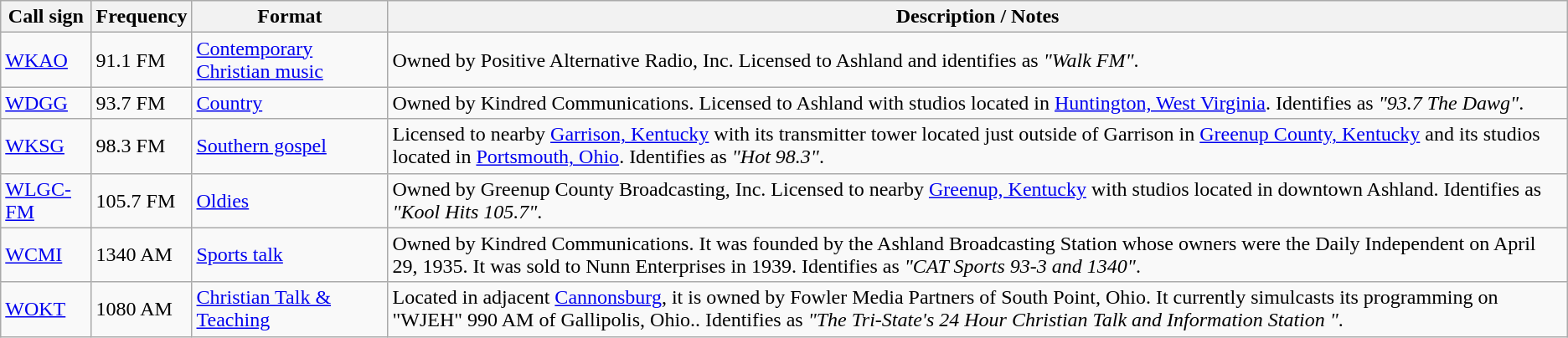<table class="wikitable">
<tr>
<th>Call sign</th>
<th>Frequency</th>
<th>Format</th>
<th>Description / Notes</th>
</tr>
<tr>
<td><a href='#'>WKAO</a></td>
<td>91.1 FM</td>
<td><a href='#'>Contemporary Christian music</a></td>
<td>Owned by Positive Alternative Radio, Inc. Licensed to Ashland and identifies as <em>"Walk FM"</em>.</td>
</tr>
<tr>
<td><a href='#'>WDGG</a></td>
<td>93.7 FM</td>
<td><a href='#'>Country</a></td>
<td>Owned by Kindred Communications. Licensed to Ashland with studios located in <a href='#'>Huntington, West Virginia</a>. Identifies as <em>"93.7 The Dawg"</em>.</td>
</tr>
<tr>
<td><a href='#'>WKSG</a></td>
<td>98.3 FM</td>
<td><a href='#'>Southern gospel</a></td>
<td>Licensed to nearby <a href='#'>Garrison, Kentucky</a> with its transmitter tower located just outside of Garrison in <a href='#'>Greenup County, Kentucky</a> and its studios located in <a href='#'>Portsmouth, Ohio</a>. Identifies as <em>"Hot 98.3"</em>.</td>
</tr>
<tr>
<td><a href='#'>WLGC-FM</a></td>
<td>105.7 FM</td>
<td><a href='#'>Oldies</a></td>
<td>Owned by Greenup County Broadcasting, Inc. Licensed to nearby <a href='#'>Greenup, Kentucky</a> with studios located in downtown Ashland. Identifies as <em>"Kool Hits 105.7"</em>.</td>
</tr>
<tr>
<td><a href='#'>WCMI</a></td>
<td>1340 AM</td>
<td><a href='#'>Sports talk</a></td>
<td>Owned by Kindred Communications. It was founded by the Ashland Broadcasting Station whose owners were the Daily Independent on April 29, 1935. It was sold to Nunn Enterprises in 1939. Identifies as <em>"CAT Sports 93-3 and 1340"</em>.</td>
</tr>
<tr>
<td><a href='#'>WOKT</a></td>
<td>1080 AM</td>
<td><a href='#'>Christian Talk & Teaching</a></td>
<td>Located in adjacent <a href='#'>Cannonsburg</a>, it is owned by Fowler Media Partners of South Point, Ohio. It currently simulcasts its programming on "WJEH" 990 AM of Gallipolis, Ohio.. Identifies as <em>"The Tri-State's 24 Hour Christian Talk and Information Station "</em>.</td>
</tr>
</table>
